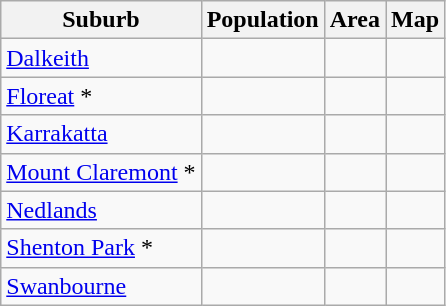<table class="wikitable sortable">
<tr>
<th>Suburb</th>
<th data-sort-type=number>Population</th>
<th data-sort-type=number>Area</th>
<th>Map</th>
</tr>
<tr>
<td><a href='#'>Dalkeith</a></td>
<td></td>
<td></td>
<td></td>
</tr>
<tr>
<td><a href='#'>Floreat</a> *</td>
<td></td>
<td></td>
<td></td>
</tr>
<tr>
<td><a href='#'>Karrakatta</a></td>
<td></td>
<td></td>
<td></td>
</tr>
<tr>
<td><a href='#'>Mount Claremont</a> *</td>
<td></td>
<td></td>
<td></td>
</tr>
<tr>
<td><a href='#'>Nedlands</a></td>
<td></td>
<td></td>
<td></td>
</tr>
<tr>
<td><a href='#'>Shenton Park</a> *</td>
<td></td>
<td></td>
<td></td>
</tr>
<tr>
<td><a href='#'>Swanbourne</a></td>
<td></td>
<td></td>
<td></td>
</tr>
</table>
